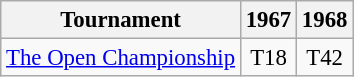<table class="wikitable" style="font-size:95%;text-align:center;">
<tr>
<th>Tournament</th>
<th>1967</th>
<th>1968</th>
</tr>
<tr>
<td align=left><a href='#'>The Open Championship</a></td>
<td>T18</td>
<td>T42</td>
</tr>
</table>
